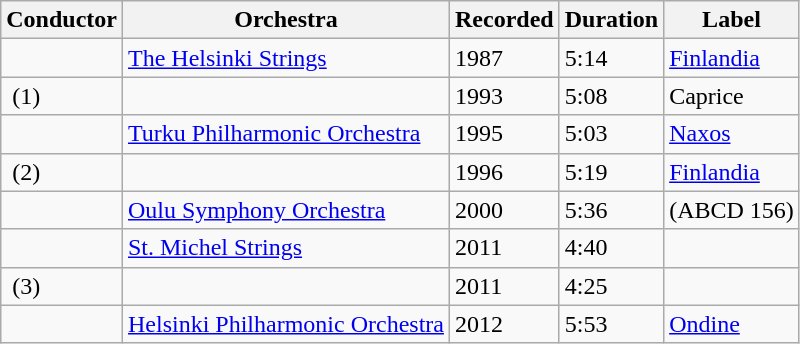<table class="wikitable sortable">
<tr>
<th scope="col">Conductor</th>
<th scope="col">Orchestra</th>
<th scope="col">Recorded</th>
<th scope="col">Duration</th>
<th scope="col">Label</th>
</tr>
<tr>
<td></td>
<td><a href='#'>The Helsinki Strings</a></td>
<td>1987</td>
<td>5:14</td>
<td><a href='#'>Finlandia</a> </td>
</tr>
<tr>
<td> (1)</td>
<td></td>
<td>1993</td>
<td>5:08</td>
<td>Caprice </td>
</tr>
<tr>
<td></td>
<td><a href='#'>Turku Philharmonic Orchestra</a></td>
<td>1995</td>
<td>5:03</td>
<td><a href='#'>Naxos</a> </td>
</tr>
<tr>
<td> (2)</td>
<td></td>
<td>1996</td>
<td>5:19</td>
<td><a href='#'>Finlandia</a> </td>
</tr>
<tr>
<td></td>
<td><a href='#'>Oulu Symphony Orchestra</a></td>
<td>2000</td>
<td>5:36</td>
<td> (ABCD 156)</td>
</tr>
<tr>
<td></td>
<td><a href='#'>St. Michel Strings</a></td>
<td>2011</td>
<td>4:40</td>
<td> </td>
</tr>
<tr>
<td> (3)</td>
<td></td>
<td>2011</td>
<td>4:25</td>
<td> </td>
</tr>
<tr>
<td></td>
<td><a href='#'>Helsinki Philharmonic Orchestra</a></td>
<td>2012</td>
<td>5:53</td>
<td><a href='#'>Ondine</a> </td>
</tr>
</table>
